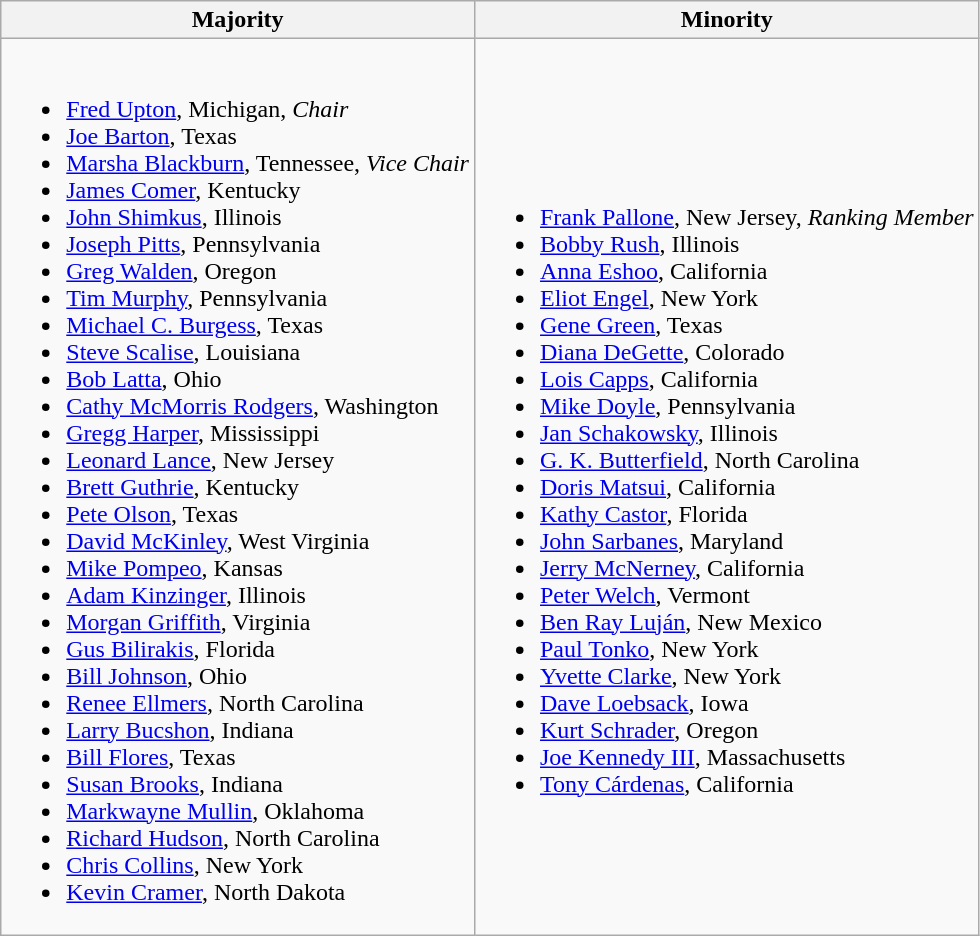<table class="wikitable">
<tr>
<th>Majority</th>
<th>Minority</th>
</tr>
<tr>
<td><br><ul><li><a href='#'>Fred Upton</a>, Michigan, <em>Chair</em></li><li><a href='#'>Joe Barton</a>, Texas</li><li><a href='#'>Marsha Blackburn</a>, Tennessee, <em>Vice Chair</em></li><li><a href='#'>James Comer</a>, Kentucky</li><li><a href='#'>John Shimkus</a>, Illinois</li><li><a href='#'>Joseph Pitts</a>, Pennsylvania</li><li><a href='#'>Greg Walden</a>, Oregon</li><li><a href='#'>Tim Murphy</a>, Pennsylvania</li><li><a href='#'>Michael C. Burgess</a>, Texas</li><li><a href='#'>Steve Scalise</a>, Louisiana</li><li><a href='#'>Bob Latta</a>, Ohio</li><li><a href='#'>Cathy McMorris Rodgers</a>, Washington</li><li><a href='#'>Gregg Harper</a>, Mississippi</li><li><a href='#'>Leonard Lance</a>, New Jersey</li><li><a href='#'>Brett Guthrie</a>, Kentucky</li><li><a href='#'>Pete Olson</a>, Texas</li><li><a href='#'>David McKinley</a>, West Virginia</li><li><a href='#'>Mike Pompeo</a>, Kansas</li><li><a href='#'>Adam Kinzinger</a>, Illinois</li><li><a href='#'>Morgan Griffith</a>, Virginia</li><li><a href='#'>Gus Bilirakis</a>, Florida</li><li><a href='#'>Bill Johnson</a>, Ohio</li><li><a href='#'>Renee Ellmers</a>, North Carolina</li><li><a href='#'>Larry Bucshon</a>, Indiana</li><li><a href='#'>Bill Flores</a>, Texas</li><li><a href='#'>Susan Brooks</a>, Indiana</li><li><a href='#'>Markwayne Mullin</a>, Oklahoma</li><li><a href='#'>Richard Hudson</a>, North Carolina</li><li><a href='#'>Chris Collins</a>, New York</li><li><a href='#'>Kevin Cramer</a>, North Dakota</li></ul></td>
<td><br><ul><li><a href='#'>Frank Pallone</a>, New Jersey, <em>Ranking Member</em></li><li><a href='#'>Bobby Rush</a>, Illinois</li><li><a href='#'>Anna Eshoo</a>, California</li><li><a href='#'>Eliot Engel</a>, New York</li><li><a href='#'>Gene Green</a>,  Texas</li><li><a href='#'>Diana DeGette</a>, Colorado</li><li><a href='#'>Lois Capps</a>, California</li><li><a href='#'>Mike Doyle</a>, Pennsylvania</li><li><a href='#'>Jan Schakowsky</a>, Illinois</li><li><a href='#'>G. K. Butterfield</a>, North Carolina</li><li><a href='#'>Doris Matsui</a>, California</li><li><a href='#'>Kathy Castor</a>, Florida</li><li><a href='#'>John Sarbanes</a>, Maryland</li><li><a href='#'>Jerry McNerney</a>, California</li><li><a href='#'>Peter Welch</a>, Vermont</li><li><a href='#'>Ben Ray Luján</a>, New Mexico</li><li><a href='#'>Paul Tonko</a>, New York</li><li><a href='#'>Yvette Clarke</a>, New York</li><li><a href='#'>Dave Loebsack</a>, Iowa</li><li><a href='#'>Kurt Schrader</a>, Oregon</li><li><a href='#'>Joe Kennedy III</a>, Massachusetts</li><li><a href='#'>Tony Cárdenas</a>, California</li></ul></td>
</tr>
</table>
